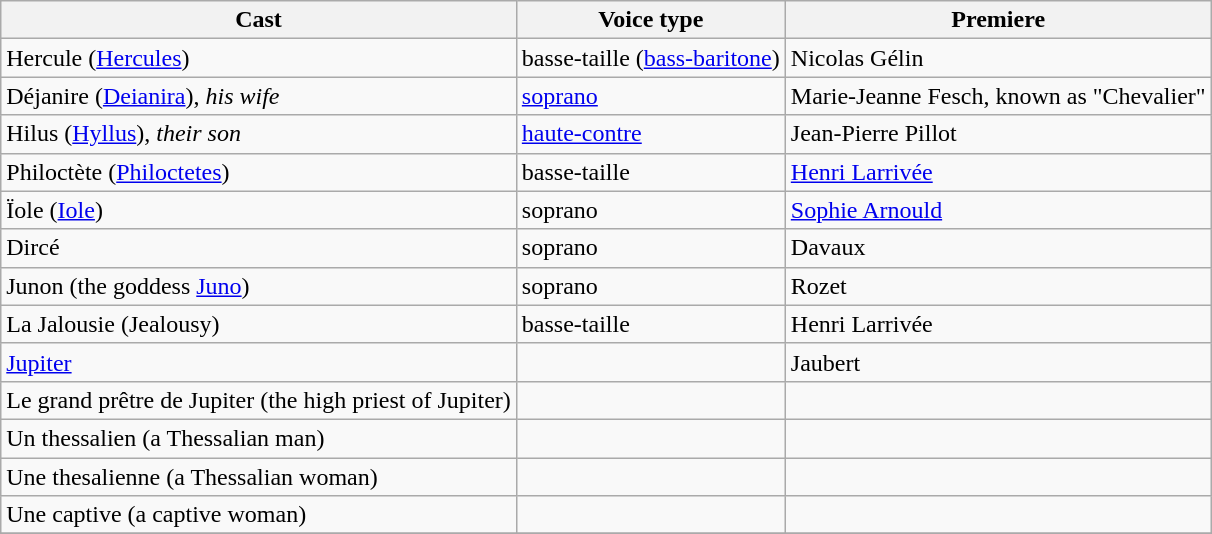<table class="wikitable">
<tr>
<th>Cast</th>
<th>Voice type</th>
<th>Premiere<br></th>
</tr>
<tr>
<td>Hercule (<a href='#'>Hercules</a>)</td>
<td>basse-taille (<a href='#'>bass-baritone</a>)</td>
<td>Nicolas Gélin</td>
</tr>
<tr>
<td>Déjanire (<a href='#'>Deianira</a>), <em>his wife</em></td>
<td><a href='#'>soprano</a></td>
<td>Marie-Jeanne Fesch, known as "Chevalier"</td>
</tr>
<tr>
<td>Hilus (<a href='#'>Hyllus</a>), <em>their son</em></td>
<td><a href='#'>haute-contre</a></td>
<td>Jean-Pierre Pillot</td>
</tr>
<tr>
<td>Philoctète (<a href='#'>Philoctetes</a>)</td>
<td>basse-taille</td>
<td><a href='#'>Henri Larrivée</a></td>
</tr>
<tr>
<td>Ïole (<a href='#'>Iole</a>)</td>
<td>soprano</td>
<td><a href='#'>Sophie Arnould</a></td>
</tr>
<tr>
<td>Dircé</td>
<td>soprano</td>
<td>Davaux</td>
</tr>
<tr>
<td>Junon (the goddess <a href='#'>Juno</a>)</td>
<td>soprano</td>
<td>Rozet</td>
</tr>
<tr>
<td>La Jalousie (Jealousy)</td>
<td>basse-taille</td>
<td>Henri Larrivée</td>
</tr>
<tr>
<td><a href='#'>Jupiter</a></td>
<td></td>
<td>Jaubert</td>
</tr>
<tr>
<td>Le grand prêtre de Jupiter (the high priest of Jupiter)</td>
<td></td>
<td></td>
</tr>
<tr>
<td>Un thessalien (a Thessalian man)</td>
<td></td>
<td></td>
</tr>
<tr>
<td>Une thesalienne (a Thessalian woman)</td>
<td></td>
<td></td>
</tr>
<tr>
<td>Une captive (a captive woman)</td>
<td></td>
<td></td>
</tr>
<tr>
</tr>
</table>
